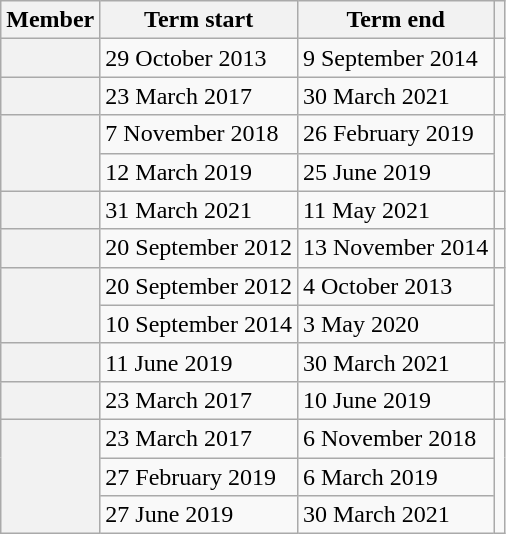<table class="wikitable sortable plainrowheaders">
<tr>
<th scope="col">Member</th>
<th scope="col">Term start</th>
<th scope="col">Term end</th>
<th scope="col" class=unsortable></th>
</tr>
<tr>
<th scope="row"></th>
<td>29 October 2013</td>
<td>9 September 2014</td>
<td></td>
</tr>
<tr>
<th scope="row"></th>
<td>23 March 2017</td>
<td>30 March 2021</td>
<td></td>
</tr>
<tr>
<th scope="rowgroup" rowspan="2"></th>
<td>7 November 2018</td>
<td>26 February 2019</td>
<td rowspan="2"></td>
</tr>
<tr>
<td>12 March 2019</td>
<td>25 June 2019</td>
</tr>
<tr>
<th scope="row"></th>
<td>31 March 2021</td>
<td>11 May 2021</td>
<td></td>
</tr>
<tr>
<th scope="row"></th>
<td>20 September 2012</td>
<td>13 November 2014</td>
<td></td>
</tr>
<tr>
<th scope="rowgroup" rowspan="2"></th>
<td>20 September 2012</td>
<td>4 October 2013</td>
<td rowspan="2"></td>
</tr>
<tr>
<td>10 September 2014</td>
<td>3 May 2020</td>
</tr>
<tr>
<th scope="row"></th>
<td>11 June 2019</td>
<td>30 March 2021</td>
<td></td>
</tr>
<tr>
<th scope="row"></th>
<td>23 March 2017</td>
<td>10 June 2019</td>
<td></td>
</tr>
<tr>
<th scope="rowgroup" rowspan="3"></th>
<td>23 March 2017</td>
<td>6 November 2018</td>
<td rowspan="3"></td>
</tr>
<tr>
<td>27 February 2019</td>
<td>6 March 2019</td>
</tr>
<tr>
<td>27 June 2019</td>
<td>30 March 2021</td>
</tr>
</table>
